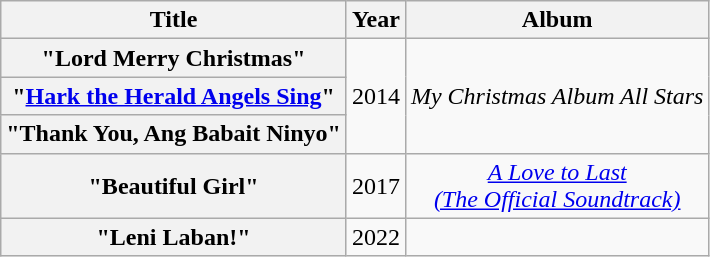<table class="wikitable plainrowheaders" style="text-align:center;">
<tr>
<th>Title</th>
<th>Year</th>
<th>Album</th>
</tr>
<tr>
<th scope="row">"Lord Merry Christmas"<br></th>
<td rowspan="3">2014</td>
<td rowspan="3"><em>My Christmas Album All Stars</em></td>
</tr>
<tr>
<th scope="row">"<a href='#'>Hark the Herald Angels Sing</a>"</th>
</tr>
<tr>
<th scope="row">"Thank You, Ang Babait Ninyo"<br></th>
</tr>
<tr>
<th scope="row">"Beautiful Girl"</th>
<td>2017</td>
<td><em><a href='#'>A Love to Last<br>(The Official Soundtrack)</a></em></td>
</tr>
<tr>
<th scope="row">"Leni Laban!"<br></th>
<td>2022</td>
<td></td>
</tr>
</table>
